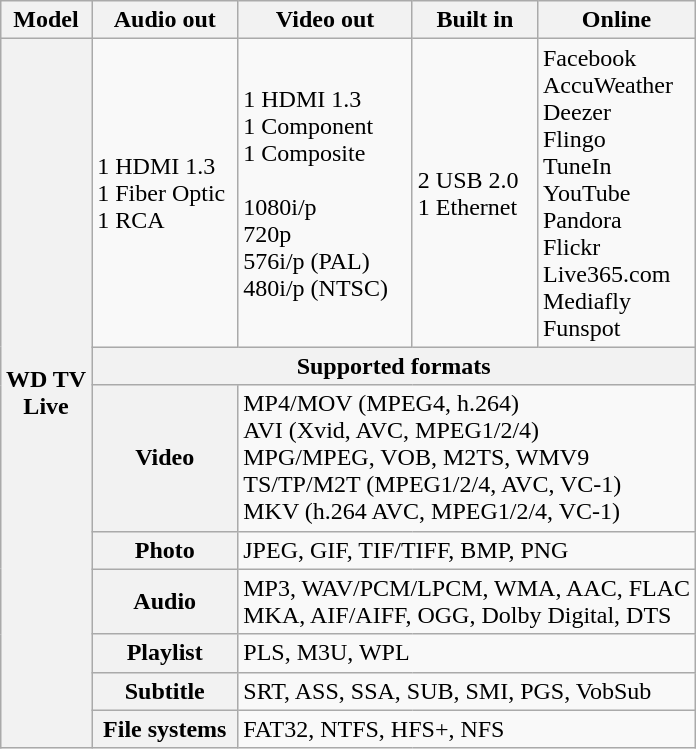<table class="wikitable" style="margin:1em auto;">
<tr>
<th>Model</th>
<th width=90>Audio out</th>
<th>Video out</th>
<th>Built in</th>
<th>Online</th>
</tr>
<tr>
<th rowspan="8"><strong>WD TV<br>Live</strong></th>
<td>1 HDMI 1.3<br>1 Fiber Optic<br>1 RCA</td>
<td>1 HDMI 1.3<br>1 Component<br>1 Composite<br><br>1080i/p<br>720p<br>576i/p (PAL)<br>480i/p (NTSC)</td>
<td>2 USB 2.0<br>1 Ethernet</td>
<td>Facebook<br>AccuWeather<br>Deezer<br>Flingo<br>TuneIn<br>YouTube<br>Pandora<br>Flickr<br>Live365.com<br>Mediafly<br>Funspot</td>
</tr>
<tr>
<th colspan="4">Supported formats</th>
</tr>
<tr>
<th>Video</th>
<td colspan="3">MP4/MOV (MPEG4, h.264)<br>AVI (Xvid, AVC, MPEG1/2/4)<br>MPG/MPEG, VOB, M2TS, WMV9<br>TS/TP/M2T (MPEG1/2/4, AVC, VC-1)<br>MKV (h.264 AVC, MPEG1/2/4, VC-1)</td>
</tr>
<tr>
<th>Photo</th>
<td colspan="3">JPEG, GIF, TIF/TIFF, BMP, PNG</td>
</tr>
<tr>
<th>Audio</th>
<td colspan="3">MP3, WAV/PCM/LPCM, WMA, AAC, FLAC<br>MKA, AIF/AIFF, OGG, Dolby Digital, DTS</td>
</tr>
<tr>
<th>Playlist</th>
<td colspan="3">PLS, M3U, WPL</td>
</tr>
<tr>
<th>Subtitle</th>
<td colspan="3">SRT, ASS, SSA, SUB, SMI, PGS, VobSub</td>
</tr>
<tr>
<th>File systems</th>
<td colspan="3">FAT32, NTFS, HFS+, NFS</td>
</tr>
</table>
